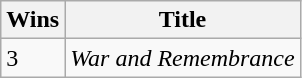<table class="wikitable">
<tr>
<th>Wins</th>
<th>Title</th>
</tr>
<tr>
<td>3</td>
<td><em>War and Remembrance</em></td>
</tr>
</table>
